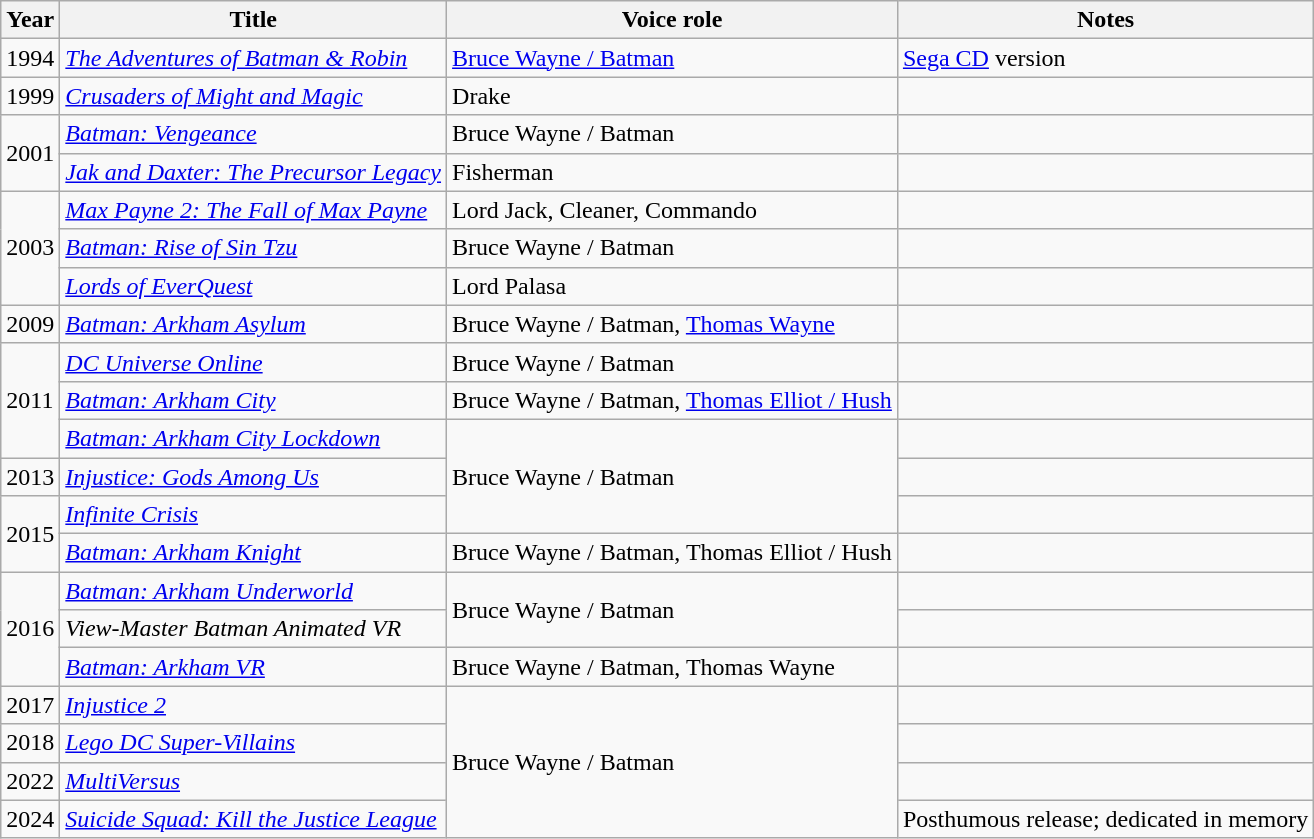<table class="wikitable sortable">
<tr>
<th>Year</th>
<th>Title</th>
<th>Voice role</th>
<th class="unsortable">Notes</th>
</tr>
<tr>
<td>1994</td>
<td><em><a href='#'>The Adventures of Batman & Robin</a></em></td>
<td><a href='#'>Bruce Wayne / Batman</a></td>
<td><a href='#'>Sega CD</a> version</td>
</tr>
<tr>
<td>1999</td>
<td><em><a href='#'>Crusaders of Might and Magic</a></em></td>
<td>Drake</td>
<td></td>
</tr>
<tr>
<td rowspan="2">2001</td>
<td><em><a href='#'>Batman: Vengeance</a></em></td>
<td>Bruce Wayne / Batman</td>
<td></td>
</tr>
<tr>
<td><em><a href='#'>Jak and Daxter: The Precursor Legacy</a></em></td>
<td>Fisherman</td>
<td></td>
</tr>
<tr>
<td rowspan="3">2003</td>
<td><em><a href='#'>Max Payne 2: The Fall of Max Payne</a></em></td>
<td>Lord Jack, Cleaner, Commando</td>
<td></td>
</tr>
<tr>
<td><em><a href='#'>Batman: Rise of Sin Tzu</a></em></td>
<td>Bruce Wayne / Batman</td>
<td></td>
</tr>
<tr>
<td><em><a href='#'>Lords of EverQuest</a></em></td>
<td>Lord Palasa</td>
<td></td>
</tr>
<tr>
<td>2009</td>
<td><em><a href='#'>Batman: Arkham Asylum</a></em></td>
<td>Bruce Wayne / Batman, <a href='#'>Thomas Wayne</a></td>
<td></td>
</tr>
<tr>
<td rowspan="3">2011</td>
<td><em><a href='#'>DC Universe Online</a></em></td>
<td>Bruce Wayne / Batman</td>
<td></td>
</tr>
<tr>
<td><em><a href='#'>Batman: Arkham City</a></em></td>
<td>Bruce Wayne / Batman, <a href='#'>Thomas Elliot / Hush</a></td>
<td></td>
</tr>
<tr>
<td><em><a href='#'>Batman: Arkham City Lockdown</a></em></td>
<td rowspan="3">Bruce Wayne / Batman</td>
<td></td>
</tr>
<tr>
<td>2013</td>
<td><em><a href='#'>Injustice: Gods Among Us</a></em></td>
<td></td>
</tr>
<tr>
<td rowspan="2">2015</td>
<td><em><a href='#'>Infinite Crisis</a></em></td>
<td></td>
</tr>
<tr>
<td><em><a href='#'>Batman: Arkham Knight</a></em></td>
<td>Bruce Wayne / Batman, Thomas Elliot / Hush</td>
<td></td>
</tr>
<tr>
<td rowspan="3">2016</td>
<td><em><a href='#'>Batman: Arkham Underworld</a></em></td>
<td rowspan="2">Bruce Wayne / Batman</td>
<td></td>
</tr>
<tr>
<td><em>View-Master Batman Animated VR</em></td>
<td></td>
</tr>
<tr>
<td><em><a href='#'>Batman: Arkham VR</a></em></td>
<td>Bruce Wayne / Batman, Thomas Wayne</td>
<td></td>
</tr>
<tr>
<td>2017</td>
<td><em><a href='#'>Injustice 2</a></em></td>
<td rowspan="4">Bruce Wayne / Batman</td>
<td></td>
</tr>
<tr>
<td>2018</td>
<td><em><a href='#'>Lego DC Super-Villains</a></em></td>
<td></td>
</tr>
<tr>
<td>2022</td>
<td><em><a href='#'>MultiVersus</a></em></td>
<td></td>
</tr>
<tr>
<td>2024</td>
<td><em><a href='#'>Suicide Squad: Kill the Justice League</a></em></td>
<td>Posthumous release; dedicated in memory</td>
</tr>
</table>
